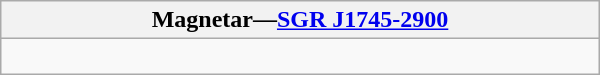<table class="wikitable" style="margin:0.5em auto; width:400px;">
<tr>
<th>Magnetar—<a href='#'>SGR J1745-2900</a></th>
</tr>
<tr>
<td style="font-size:88%"><br></td>
</tr>
</table>
